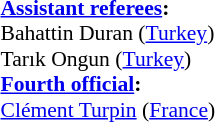<table width=50% style="font-size: 90%">
<tr>
<td><br><strong><a href='#'>Assistant referees</a>:</strong>
<br>Bahattin Duran (<a href='#'>Turkey</a>)
<br>Tarık Ongun (<a href='#'>Turkey</a>)
<br><strong><a href='#'>Fourth official</a>:</strong>
<br><a href='#'>Clément Turpin</a> (<a href='#'>France</a>)</td>
</tr>
</table>
